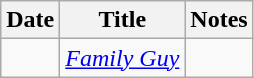<table class="wikitable sortable">
<tr>
<th>Date</th>
<th>Title</th>
<th>Notes</th>
</tr>
<tr>
<td></td>
<td><em><a href='#'>Family Guy</a></em></td>
<td></td>
</tr>
</table>
